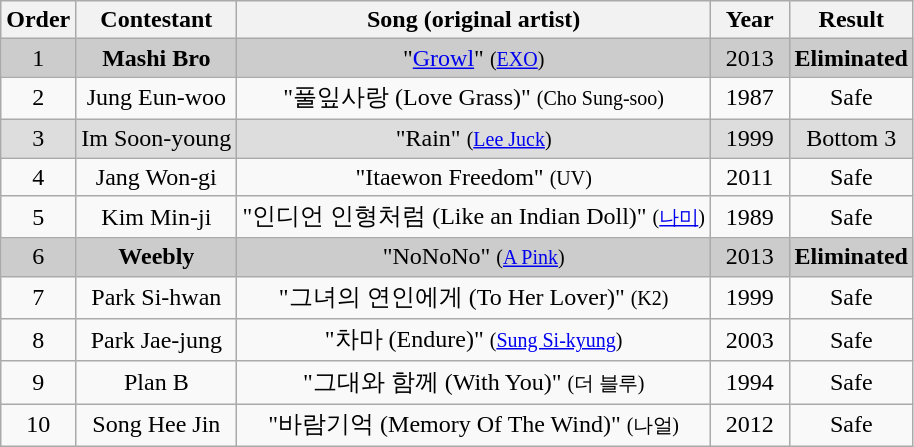<table class="wikitable plainrowheaders" style="text-align:center">
<tr style="background:#f2f2f2;">
<th scope="col">Order</th>
<th scope="col">Contestant</th>
<th scope="col">Song (original artist)</th>
<th scope="col" style="width:45px;">Year</th>
<th scope="col">Result</th>
</tr>
<tr style="background:#ccc;">
<td>1</td>
<td scope="row"><strong>Mashi Bro</strong></td>
<td>"<a href='#'>Growl</a>" <small>(<a href='#'>EXO</a>)</small></td>
<td>2013</td>
<td><strong>Eliminated</strong></td>
</tr>
<tr>
<td>2</td>
<td scope="row">Jung Eun-woo</td>
<td>"풀잎사랑 (Love Grass)" <small>(Cho Sung-soo)</small></td>
<td>1987</td>
<td>Safe</td>
</tr>
<tr style="background:#ddd;">
<td>3</td>
<td scope="row">Im Soon-young</td>
<td>"Rain" <small>(<a href='#'>Lee Juck</a>)</small></td>
<td>1999</td>
<td>Bottom 3</td>
</tr>
<tr>
<td>4</td>
<td scope="row">Jang Won-gi</td>
<td>"Itaewon Freedom" <small>(UV)</small></td>
<td>2011</td>
<td>Safe</td>
</tr>
<tr>
<td>5</td>
<td scope="row">Kim Min-ji</td>
<td>"인디언 인형처럼 (Like an Indian Doll)" <small>(<a href='#'>나미</a>)</small></td>
<td>1989</td>
<td>Safe</td>
</tr>
<tr style="background:#ccc;">
<td>6</td>
<td scope="row"><strong>Weebly</strong></td>
<td>"NoNoNo" <small>(<a href='#'>A Pink</a>)</small></td>
<td>2013</td>
<td><strong>Eliminated</strong></td>
</tr>
<tr>
<td>7</td>
<td scope="row">Park Si-hwan</td>
<td>"그녀의 연인에게 (To Her Lover)" <small>(K2)</small></td>
<td>1999</td>
<td>Safe</td>
</tr>
<tr>
<td>8</td>
<td scope="row">Park Jae-jung</td>
<td>"차마 (Endure)" <small>(<a href='#'>Sung Si-kyung</a>)</small></td>
<td>2003</td>
<td>Safe</td>
</tr>
<tr>
<td>9</td>
<td scope="row">Plan B</td>
<td>"그대와 함께 (With You)" <small>(더 블루)</small></td>
<td>1994</td>
<td>Safe</td>
</tr>
<tr>
<td>10</td>
<td scope="row">Song Hee Jin</td>
<td>"바람기억 (Memory Of The Wind)" <small>(나얼)</small></td>
<td>2012</td>
<td>Safe</td>
</tr>
</table>
